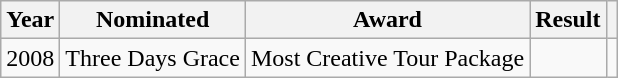<table class="wikitable">
<tr>
<th>Year</th>
<th>Nominated</th>
<th>Award</th>
<th>Result</th>
<th></th>
</tr>
<tr>
<td>2008</td>
<td>Three Days Grace</td>
<td>Most Creative Tour Package</td>
<td></td>
<td style="text-align:center;"></td>
</tr>
</table>
